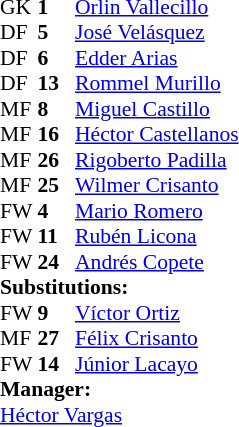<table style = "font-size: 90%" cellspacing = "0" cellpadding = "0">
<tr>
<td colspan = 4></td>
</tr>
<tr>
<th style="width:25px;"></th>
<th style="width:25px;"></th>
</tr>
<tr>
<td>GK</td>
<td><strong>1</strong></td>
<td> <a href='#'>Orlin Vallecillo</a></td>
</tr>
<tr>
<td>DF</td>
<td><strong>5</strong></td>
<td> <a href='#'>José Velásquez</a></td>
</tr>
<tr>
<td>DF</td>
<td><strong>6</strong></td>
<td> <a href='#'>Edder Arias</a></td>
</tr>
<tr>
<td>DF</td>
<td><strong>13</strong></td>
<td> <a href='#'>Rommel Murillo</a></td>
</tr>
<tr>
<td>MF</td>
<td><strong>8</strong></td>
<td> <a href='#'>Miguel Castillo</a></td>
<td></td>
<td></td>
</tr>
<tr>
<td>MF</td>
<td><strong>16</strong></td>
<td> <a href='#'>Héctor Castellanos</a></td>
<td></td>
<td></td>
</tr>
<tr>
<td>MF</td>
<td><strong>26</strong></td>
<td> <a href='#'>Rigoberto Padilla</a></td>
<td></td>
<td></td>
<td></td>
<td></td>
</tr>
<tr>
<td>MF</td>
<td><strong>25</strong></td>
<td> <a href='#'>Wilmer Crisanto</a></td>
</tr>
<tr>
<td>FW</td>
<td><strong>4</strong></td>
<td> <a href='#'>Mario Romero</a></td>
</tr>
<tr>
<td>FW</td>
<td><strong>11</strong></td>
<td> <a href='#'>Rubén Licona</a></td>
<td></td>
<td></td>
</tr>
<tr>
<td>FW</td>
<td><strong>24</strong></td>
<td> <a href='#'>Andrés Copete</a></td>
</tr>
<tr>
<td colspan = 3><strong>Substitutions:</strong></td>
</tr>
<tr>
<td>FW</td>
<td><strong>9</strong></td>
<td> <a href='#'>Víctor Ortiz</a></td>
<td></td>
<td></td>
</tr>
<tr>
<td>MF</td>
<td><strong>27</strong></td>
<td> <a href='#'>Félix Crisanto</a></td>
<td></td>
<td></td>
</tr>
<tr>
<td>FW</td>
<td><strong>14</strong></td>
<td> <a href='#'>Júnior Lacayo</a></td>
<td></td>
<td></td>
<td></td>
<td></td>
</tr>
<tr>
<td colspan = 3><strong>Manager:</strong></td>
</tr>
<tr>
<td colspan = 3> <a href='#'>Héctor Vargas</a></td>
</tr>
</table>
